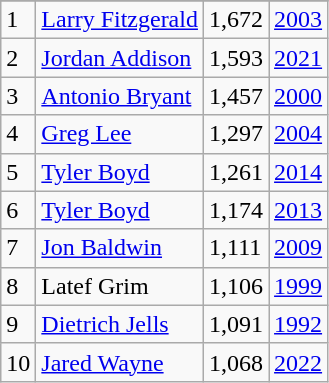<table class="wikitable">
<tr>
</tr>
<tr>
<td>1</td>
<td><a href='#'>Larry Fitzgerald</a></td>
<td>1,672</td>
<td><a href='#'>2003</a></td>
</tr>
<tr>
<td>2</td>
<td><a href='#'>Jordan Addison</a></td>
<td>1,593</td>
<td><a href='#'>2021</a></td>
</tr>
<tr>
<td>3</td>
<td><a href='#'>Antonio Bryant</a></td>
<td>1,457</td>
<td><a href='#'>2000</a></td>
</tr>
<tr>
<td>4</td>
<td><a href='#'>Greg Lee</a></td>
<td>1,297</td>
<td><a href='#'>2004</a></td>
</tr>
<tr>
<td>5</td>
<td><a href='#'>Tyler Boyd</a></td>
<td>1,261</td>
<td><a href='#'>2014</a></td>
</tr>
<tr>
<td>6</td>
<td><a href='#'>Tyler Boyd</a></td>
<td>1,174</td>
<td><a href='#'>2013</a></td>
</tr>
<tr>
<td>7</td>
<td><a href='#'>Jon Baldwin</a></td>
<td>1,111</td>
<td><a href='#'>2009</a></td>
</tr>
<tr>
<td>8</td>
<td>Latef Grim</td>
<td>1,106</td>
<td><a href='#'>1999</a></td>
</tr>
<tr>
<td>9</td>
<td><a href='#'>Dietrich Jells</a></td>
<td>1,091</td>
<td><a href='#'>1992</a></td>
</tr>
<tr>
<td>10</td>
<td><a href='#'>Jared Wayne</a></td>
<td>1,068</td>
<td><a href='#'>2022</a></td>
</tr>
</table>
